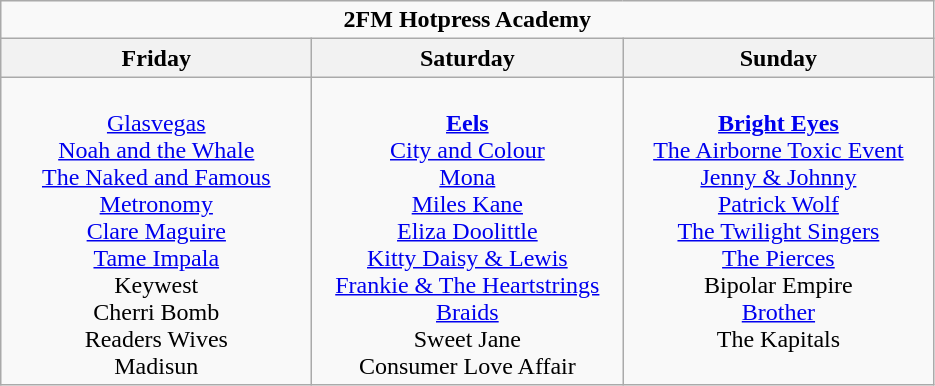<table class="wikitable">
<tr>
<td colspan="3" style="text-align:center;"><strong>2FM Hotpress Academy</strong></td>
</tr>
<tr>
<th>Friday</th>
<th>Saturday</th>
<th>Sunday</th>
</tr>
<tr>
<td style="text-align:center; vertical-align:top; width:200px;"><br><a href='#'>Glasvegas</a>
<br><a href='#'>Noah and the Whale</a>
<br><a href='#'>The Naked and Famous</a>
<br><a href='#'>Metronomy</a>
<br><a href='#'>Clare Maguire</a>
<br><a href='#'>Tame Impala</a>
<br>Keywest
<br>Cherri Bomb
<br>Readers Wives
<br>Madisun</td>
<td style="text-align:center; vertical-align:top; width:200px;"><br><strong><a href='#'>Eels</a></strong>
<br><a href='#'>City and Colour</a>
<br><a href='#'>Mona</a>
<br><a href='#'>Miles Kane</a>
<br><a href='#'>Eliza Doolittle</a>
<br><a href='#'>Kitty Daisy & Lewis</a>
<br><a href='#'>Frankie & The Heartstrings</a>
<br><a href='#'>Braids</a>
<br>Sweet Jane
<br>Consumer Love Affair</td>
<td style="text-align:center; vertical-align:top; width:200px;"><br><strong><a href='#'>Bright Eyes</a></strong>
<br><a href='#'>The Airborne Toxic Event</a>
<br><a href='#'>Jenny & Johnny</a>
<br><a href='#'>Patrick Wolf</a>
<br><a href='#'>The Twilight Singers</a>
<br><a href='#'>The Pierces</a>
<br>Bipolar Empire
<br><a href='#'>Brother</a>
<br>The Kapitals</td>
</tr>
</table>
